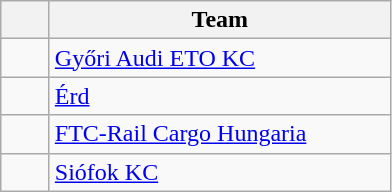<table class="wikitable" style="text-align:center">
<tr>
<th width=25></th>
<th width=220>Team</th>
</tr>
<tr>
<td></td>
<td align=left> <a href='#'>Győri Audi ETO KC</a></td>
</tr>
<tr>
<td></td>
<td align=left> <a href='#'>Érd</a></td>
</tr>
<tr>
<td></td>
<td align=left> <a href='#'>FTC-Rail Cargo Hungaria</a></td>
</tr>
<tr>
<td></td>
<td align=left> <a href='#'>Siófok KC</a></td>
</tr>
</table>
